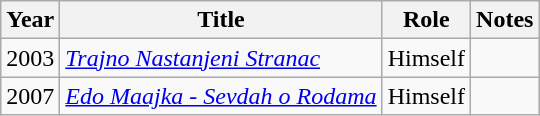<table class="wikitable sortable">
<tr>
<th>Year</th>
<th>Title</th>
<th>Role</th>
<th class="unsortable">Notes</th>
</tr>
<tr>
<td>2003</td>
<td><em><a href='#'>Trajno Nastanjeni Stranac</a></em></td>
<td>Himself</td>
<td></td>
</tr>
<tr>
<td>2007</td>
<td><em><a href='#'>Edo Maajka - Sevdah o Rodama</a></em></td>
<td>Himself</td>
<td></td>
</tr>
</table>
